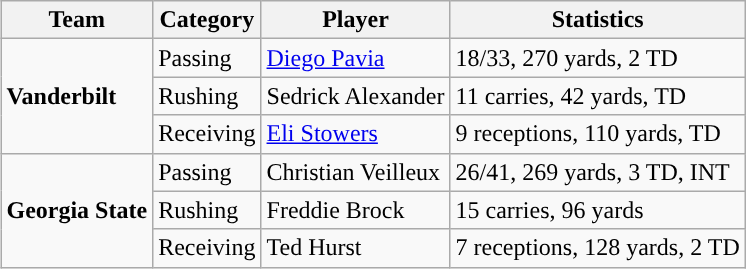<table class="wikitable" style="float: right;">
<tr>
<th>Team</th>
<th>Category</th>
<th>Player</th>
<th>Statistics</th>
</tr>
<tr>
<td rowspan=3><strong>Vanderbilt</strong></td>
<td>Passing</td>
<td><a href='#'>Diego Pavia</a></td>
<td>18/33, 270 yards, 2 TD</td>
</tr>
<tr>
<td>Rushing</td>
<td>Sedrick Alexander</td>
<td>11 carries, 42 yards, TD</td>
</tr>
<tr>
<td>Receiving</td>
<td><a href='#'>Eli Stowers</a></td>
<td>9 receptions, 110 yards, TD</td>
</tr>
<tr>
<td rowspan=3><strong>Georgia State</strong></td>
<td>Passing</td>
<td>Christian Veilleux</td>
<td>26/41, 269 yards, 3 TD, INT</td>
</tr>
<tr>
<td>Rushing</td>
<td>Freddie Brock</td>
<td>15 carries, 96 yards</td>
</tr>
<tr>
<td>Receiving</td>
<td>Ted Hurst</td>
<td>7 receptions, 128 yards, 2 TD</td>
</tr>
</table>
